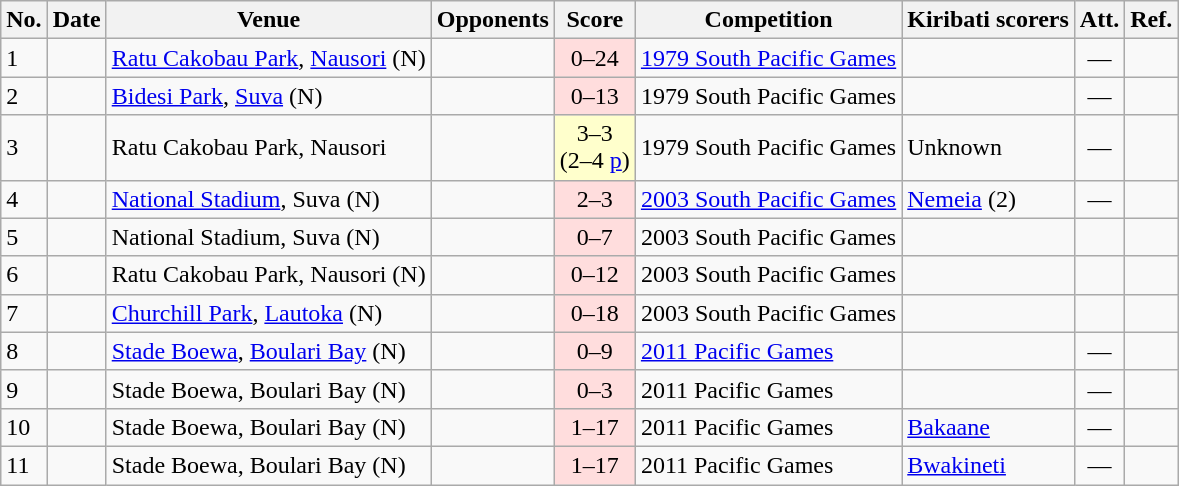<table class="wikitable sortable">
<tr>
<th>No.</th>
<th>Date</th>
<th>Venue</th>
<th>Opponents</th>
<th>Score</th>
<th>Competition</th>
<th class=unsortable>Kiribati scorers</th>
<th>Att.</th>
<th class=unsortable>Ref.</th>
</tr>
<tr>
<td>1</td>
<td></td>
<td><a href='#'>Ratu Cakobau Park</a>, <a href='#'>Nausori</a> (N)</td>
<td></td>
<td align=center bgcolor=#ffdddd>0–24</td>
<td><a href='#'>1979 South Pacific Games</a></td>
<td></td>
<td align=center>—</td>
<td></td>
</tr>
<tr>
<td>2</td>
<td></td>
<td><a href='#'>Bidesi Park</a>, <a href='#'>Suva</a> (N)</td>
<td></td>
<td align=center bgcolor=#ffdddd>0–13</td>
<td>1979 South Pacific Games</td>
<td></td>
<td align=center>—</td>
<td></td>
</tr>
<tr>
<td>3</td>
<td></td>
<td>Ratu Cakobau Park, Nausori</td>
<td></td>
<td align=center bgcolor=#ffffcc>3–3<br>(2–4 <a href='#'>p</a>)</td>
<td>1979 South Pacific Games</td>
<td>Unknown</td>
<td align=center>—</td>
<td></td>
</tr>
<tr>
<td>4</td>
<td></td>
<td><a href='#'>National Stadium</a>, Suva (N)</td>
<td></td>
<td align=center bgcolor=#ffdddd>2–3</td>
<td><a href='#'>2003 South Pacific Games</a></td>
<td><a href='#'>Nemeia</a> (2)</td>
<td align=center>—</td>
<td></td>
</tr>
<tr>
<td>5</td>
<td></td>
<td>National Stadium, Suva (N)</td>
<td></td>
<td align=center bgcolor=#ffdddd>0–7</td>
<td>2003 South Pacific Games</td>
<td></td>
<td align=center></td>
<td></td>
</tr>
<tr>
<td>6</td>
<td></td>
<td>Ratu Cakobau Park, Nausori (N)</td>
<td></td>
<td align=center bgcolor=#ffdddd>0–12</td>
<td>2003 South Pacific Games</td>
<td></td>
<td align=center></td>
<td></td>
</tr>
<tr>
<td>7</td>
<td></td>
<td><a href='#'>Churchill Park</a>, <a href='#'>Lautoka</a> (N)</td>
<td></td>
<td align=center bgcolor=#ffdddd>0–18</td>
<td>2003 South Pacific Games</td>
<td></td>
<td align=center></td>
<td></td>
</tr>
<tr>
<td>8</td>
<td></td>
<td><a href='#'>Stade Boewa</a>, <a href='#'>Boulari Bay</a> (N)</td>
<td></td>
<td align=center bgcolor=#ffdddd>0–9</td>
<td><a href='#'>2011 Pacific Games</a></td>
<td></td>
<td align=center>—</td>
<td></td>
</tr>
<tr>
<td>9</td>
<td></td>
<td>Stade Boewa, Boulari Bay (N)</td>
<td></td>
<td align=center bgcolor=#ffdddd>0–3</td>
<td>2011 Pacific Games</td>
<td></td>
<td align=center>—</td>
<td></td>
</tr>
<tr>
<td>10</td>
<td></td>
<td>Stade Boewa, Boulari Bay (N)</td>
<td></td>
<td align=center bgcolor=#ffdddd>1–17</td>
<td>2011 Pacific Games</td>
<td><a href='#'>Bakaane</a></td>
<td align=center>—</td>
<td></td>
</tr>
<tr>
<td>11</td>
<td></td>
<td>Stade Boewa, Boulari Bay (N)</td>
<td></td>
<td align=center bgcolor=#ffdddd>1–17</td>
<td>2011 Pacific Games</td>
<td><a href='#'>Bwakineti</a></td>
<td align=center>—</td>
<td></td>
</tr>
</table>
